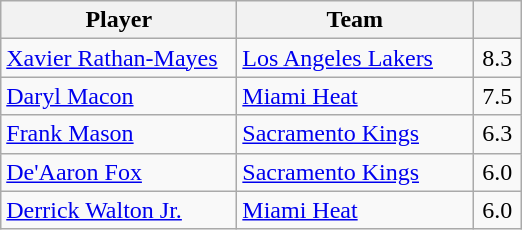<table class="wikitable" style="text-align:left">
<tr>
<th width="150px">Player</th>
<th width="150px">Team</th>
<th width="25px"></th>
</tr>
<tr>
<td><a href='#'>Xavier Rathan-Mayes</a></td>
<td><a href='#'>Los Angeles Lakers</a></td>
<td align="center">8.3</td>
</tr>
<tr>
<td><a href='#'>Daryl Macon</a></td>
<td><a href='#'>Miami Heat</a></td>
<td align="center">7.5</td>
</tr>
<tr>
<td><a href='#'>Frank Mason</a></td>
<td><a href='#'>Sacramento Kings</a></td>
<td align="center">6.3</td>
</tr>
<tr>
<td><a href='#'>De'Aaron Fox</a></td>
<td><a href='#'>Sacramento Kings</a></td>
<td align="center">6.0</td>
</tr>
<tr>
<td><a href='#'>Derrick Walton Jr.</a></td>
<td><a href='#'>Miami Heat</a></td>
<td align="center">6.0</td>
</tr>
</table>
